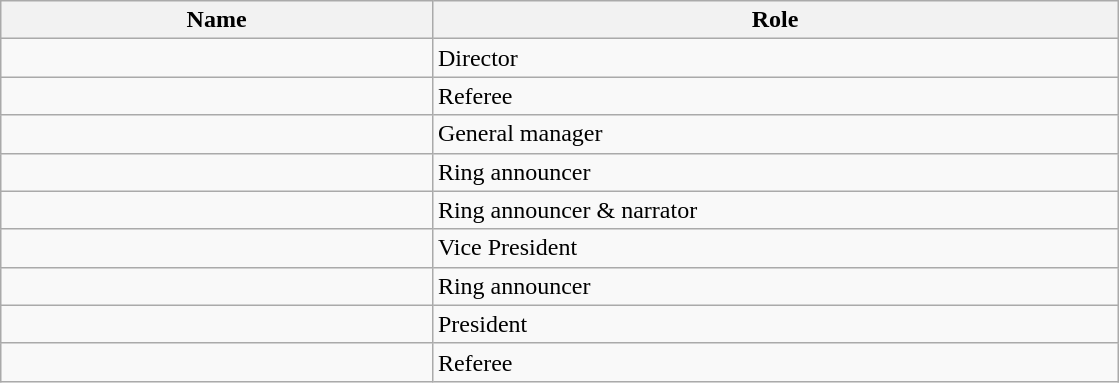<table class="wikitable sortable" align="left center" width="59%">
<tr>
<th width="17%">Name</th>
<th width="27%">Role</th>
</tr>
<tr>
<td></td>
<td>Director</td>
</tr>
<tr>
<td></td>
<td>Referee</td>
</tr>
<tr>
<td></td>
<td>General manager</td>
</tr>
<tr>
<td></td>
<td>Ring announcer</td>
</tr>
<tr>
<td></td>
<td>Ring announcer & narrator</td>
</tr>
<tr>
<td></td>
<td>Vice President</td>
</tr>
<tr>
<td></td>
<td>Ring announcer</td>
</tr>
<tr>
<td></td>
<td>President</td>
</tr>
<tr>
<td></td>
<td>Referee</td>
</tr>
</table>
